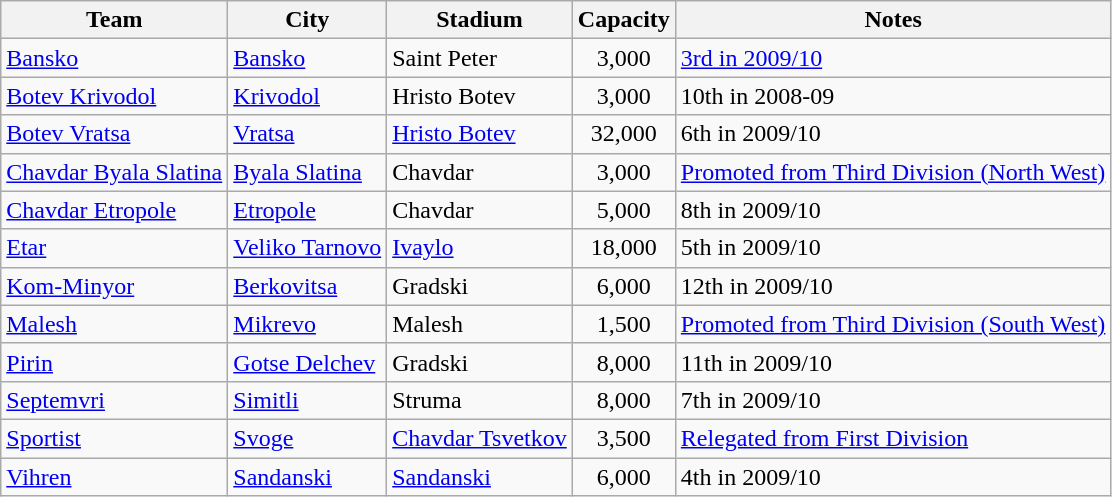<table class="wikitable sortable">
<tr>
<th>Team</th>
<th>City</th>
<th>Stadium</th>
<th>Capacity</th>
<th>Notes</th>
</tr>
<tr>
<td><a href='#'>Bansko</a></td>
<td><a href='#'>Bansko</a></td>
<td>Saint Peter</td>
<td align=center>3,000</td>
<td><a href='#'>3rd in 2009/10</a></td>
</tr>
<tr>
<td><a href='#'>Botev Krivodol</a></td>
<td><a href='#'>Krivodol</a></td>
<td>Hristo Botev</td>
<td align=center>3,000</td>
<td>10th in 2008-09</td>
</tr>
<tr>
<td><a href='#'>Botev Vratsa</a></td>
<td><a href='#'>Vratsa</a></td>
<td><a href='#'>Hristo Botev</a></td>
<td align=center>32,000</td>
<td>6th in 2009/10</td>
</tr>
<tr>
<td><a href='#'>Chavdar Byala Slatina</a></td>
<td><a href='#'>Byala Slatina</a></td>
<td>Chavdar</td>
<td align=center>3,000</td>
<td><a href='#'>Promoted from Third Division (North West)</a></td>
</tr>
<tr>
<td><a href='#'>Chavdar Etropole</a></td>
<td><a href='#'>Etropole</a></td>
<td>Chavdar</td>
<td align=center>5,000</td>
<td>8th in 2009/10</td>
</tr>
<tr>
<td><a href='#'>Etar</a></td>
<td><a href='#'>Veliko Tarnovo</a></td>
<td><a href='#'>Ivaylo</a></td>
<td align=center>18,000</td>
<td>5th in 2009/10</td>
</tr>
<tr>
<td><a href='#'>Kom-Minyor</a></td>
<td><a href='#'>Berkovitsa</a></td>
<td>Gradski</td>
<td align=center>6,000</td>
<td>12th in 2009/10</td>
</tr>
<tr>
<td><a href='#'>Malesh</a></td>
<td><a href='#'>Mikrevo</a></td>
<td>Malesh</td>
<td align=center>1,500</td>
<td><a href='#'>Promoted from Third Division (South West)</a></td>
</tr>
<tr>
<td><a href='#'>Pirin</a></td>
<td><a href='#'>Gotse Delchev</a></td>
<td>Gradski</td>
<td align=center>8,000</td>
<td>11th in 2009/10</td>
</tr>
<tr>
<td><a href='#'>Septemvri</a></td>
<td><a href='#'>Simitli</a></td>
<td>Struma</td>
<td align=center>8,000</td>
<td>7th in 2009/10</td>
</tr>
<tr>
<td><a href='#'>Sportist</a></td>
<td><a href='#'>Svoge</a></td>
<td><a href='#'>Chavdar Tsvetkov</a></td>
<td align=center>3,500</td>
<td><a href='#'>Relegated from First Division</a></td>
</tr>
<tr>
<td><a href='#'>Vihren</a></td>
<td><a href='#'>Sandanski</a></td>
<td><a href='#'>Sandanski</a></td>
<td align=center>6,000</td>
<td>4th in 2009/10</td>
</tr>
</table>
